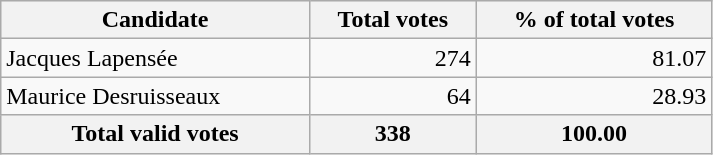<table style="width:475px;" class="wikitable">
<tr bgcolor="#EEEEEE">
<th align="left">Candidate</th>
<th align="right">Total votes</th>
<th align="right">% of total votes</th>
</tr>
<tr>
<td align="left">Jacques Lapensée</td>
<td align="right">274</td>
<td align="right">81.07</td>
</tr>
<tr>
<td align="left">Maurice Desruisseaux</td>
<td align="right">64</td>
<td align="right">28.93</td>
</tr>
<tr bgcolor="#EEEEEE">
<th align="left">Total valid votes</th>
<th align="right"><strong>338</strong></th>
<th align="right"><strong>100.00</strong></th>
</tr>
</table>
